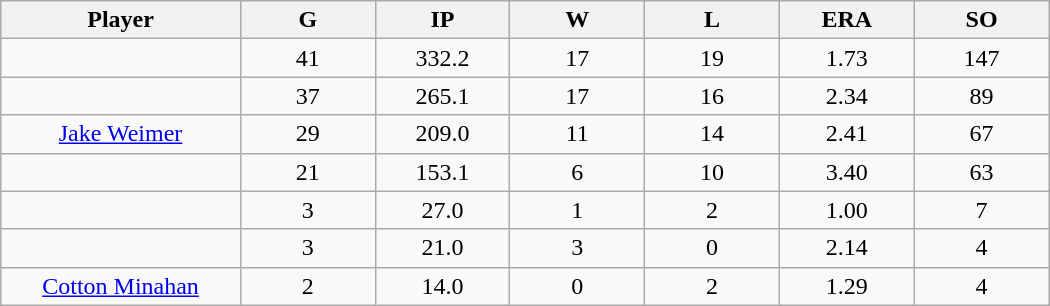<table class="wikitable sortable">
<tr>
<th bgcolor="#DDDDFF" width="16%">Player</th>
<th bgcolor="#DDDDFF" width="9%">G</th>
<th bgcolor="#DDDDFF" width="9%">IP</th>
<th bgcolor="#DDDDFF" width="9%">W</th>
<th bgcolor="#DDDDFF" width="9%">L</th>
<th bgcolor="#DDDDFF" width="9%">ERA</th>
<th bgcolor="#DDDDFF" width="9%">SO</th>
</tr>
<tr align="center">
<td></td>
<td>41</td>
<td>332.2</td>
<td>17</td>
<td>19</td>
<td>1.73</td>
<td>147</td>
</tr>
<tr align="center">
<td></td>
<td>37</td>
<td>265.1</td>
<td>17</td>
<td>16</td>
<td>2.34</td>
<td>89</td>
</tr>
<tr align="center">
<td><a href='#'>Jake Weimer</a></td>
<td>29</td>
<td>209.0</td>
<td>11</td>
<td>14</td>
<td>2.41</td>
<td>67</td>
</tr>
<tr align=center>
<td></td>
<td>21</td>
<td>153.1</td>
<td>6</td>
<td>10</td>
<td>3.40</td>
<td>63</td>
</tr>
<tr align="center">
<td></td>
<td>3</td>
<td>27.0</td>
<td>1</td>
<td>2</td>
<td>1.00</td>
<td>7</td>
</tr>
<tr align="center">
<td></td>
<td>3</td>
<td>21.0</td>
<td>3</td>
<td>0</td>
<td>2.14</td>
<td>4</td>
</tr>
<tr align="center">
<td><a href='#'>Cotton Minahan</a></td>
<td>2</td>
<td>14.0</td>
<td>0</td>
<td>2</td>
<td>1.29</td>
<td>4</td>
</tr>
</table>
